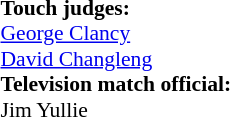<table style="width:100%; font-size:90%;">
<tr>
<td><br><strong>Touch judges:</strong>
<br> <a href='#'>George Clancy</a> 
<br> <a href='#'>David Changleng</a>
<br><strong>Television match official:</strong>
<br> Jim Yullie</td>
</tr>
</table>
